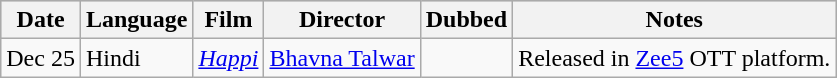<table class="wikitable sortable">
<tr bgcolor="#CCCCCC" align="center"|->
<th>Date</th>
<th>Language</th>
<th>Film</th>
<th>Director</th>
<th>Dubbed</th>
<th>Notes</th>
</tr>
<tr>
<td>Dec 25</td>
<td>Hindi</td>
<td><em><a href='#'>Happi</a></em></td>
<td><a href='#'>Bhavna Talwar</a></td>
<td></td>
<td>Released in <a href='#'>Zee5</a> OTT platform.</td>
</tr>
</table>
